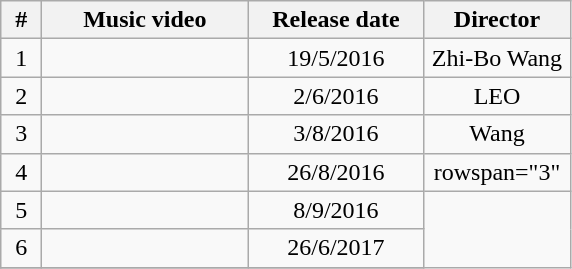<table class="wikitable">
<tr>
<th align="center" width="20px">#</th>
<th align="center" width="130px">Music video</th>
<th align="center" width="110px">Release date</th>
<th align="center" width="90px">Director</th>
</tr>
<tr align=center>
<td>1</td>
<td></td>
<td>19/5/2016</td>
<td>Zhi-Bo Wang</td>
</tr>
<tr align=center>
<td>2</td>
<td></td>
<td>2/6/2016</td>
<td>LEO</td>
</tr>
<tr align=center>
<td>3</td>
<td></td>
<td>3/8/2016</td>
<td>Wang</td>
</tr>
<tr align=center>
<td>4</td>
<td></td>
<td>26/8/2016</td>
<td>rowspan="3" </td>
</tr>
<tr align=center>
<td>5</td>
<td></td>
<td>8/9/2016</td>
</tr>
<tr align=center>
<td>6</td>
<td></td>
<td>26/6/2017</td>
</tr>
<tr>
</tr>
</table>
